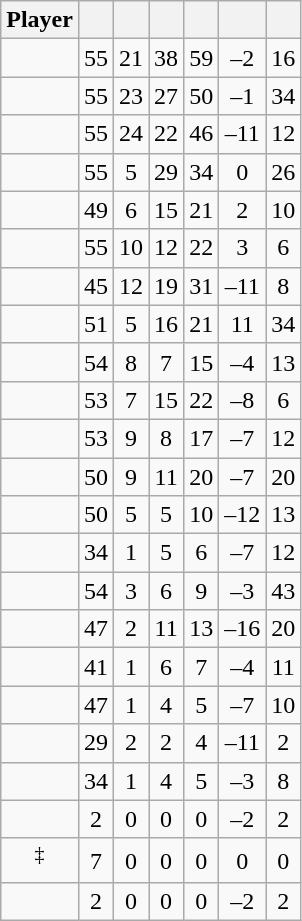<table class="wikitable sortable" style="text-align:center;">
<tr>
<th>Player</th>
<th></th>
<th></th>
<th></th>
<th></th>
<th data-sort-type="number"></th>
<th></th>
</tr>
<tr>
<td></td>
<td>55</td>
<td>21</td>
<td>38</td>
<td>59</td>
<td>–2</td>
<td>16</td>
</tr>
<tr>
<td></td>
<td>55</td>
<td>23</td>
<td>27</td>
<td>50</td>
<td>–1</td>
<td>34</td>
</tr>
<tr>
<td></td>
<td>55</td>
<td>24</td>
<td>22</td>
<td>46</td>
<td>–11</td>
<td>12</td>
</tr>
<tr>
<td></td>
<td>55</td>
<td>5</td>
<td>29</td>
<td>34</td>
<td>0</td>
<td>26</td>
</tr>
<tr>
<td></td>
<td>49</td>
<td>6</td>
<td>15</td>
<td>21</td>
<td>2</td>
<td>10</td>
</tr>
<tr>
<td></td>
<td>55</td>
<td>10</td>
<td>12</td>
<td>22</td>
<td>3</td>
<td>6</td>
</tr>
<tr>
<td></td>
<td>45</td>
<td>12</td>
<td>19</td>
<td>31</td>
<td>–11</td>
<td>8</td>
</tr>
<tr>
<td></td>
<td>51</td>
<td>5</td>
<td>16</td>
<td>21</td>
<td>11</td>
<td>34</td>
</tr>
<tr>
<td></td>
<td>54</td>
<td>8</td>
<td>7</td>
<td>15</td>
<td>–4</td>
<td>13</td>
</tr>
<tr>
<td></td>
<td>53</td>
<td>7</td>
<td>15</td>
<td>22</td>
<td>–8</td>
<td>6</td>
</tr>
<tr>
<td></td>
<td>53</td>
<td>9</td>
<td>8</td>
<td>17</td>
<td>–7</td>
<td>12</td>
</tr>
<tr>
<td></td>
<td>50</td>
<td>9</td>
<td>11</td>
<td>20</td>
<td>–7</td>
<td>20</td>
</tr>
<tr>
<td></td>
<td>50</td>
<td>5</td>
<td>5</td>
<td>10</td>
<td>–12</td>
<td>13</td>
</tr>
<tr>
<td></td>
<td>34</td>
<td>1</td>
<td>5</td>
<td>6</td>
<td>–7</td>
<td>12</td>
</tr>
<tr>
<td></td>
<td>54</td>
<td>3</td>
<td>6</td>
<td>9</td>
<td>–3</td>
<td>43</td>
</tr>
<tr>
<td></td>
<td>47</td>
<td>2</td>
<td>11</td>
<td>13</td>
<td>–16</td>
<td>20</td>
</tr>
<tr>
<td></td>
<td>41</td>
<td>1</td>
<td>6</td>
<td>7</td>
<td>–4</td>
<td>11</td>
</tr>
<tr>
<td></td>
<td>47</td>
<td>1</td>
<td>4</td>
<td>5</td>
<td>–7</td>
<td>10</td>
</tr>
<tr>
<td></td>
<td>29</td>
<td>2</td>
<td>2</td>
<td>4</td>
<td>–11</td>
<td>2</td>
</tr>
<tr>
<td></td>
<td>34</td>
<td>1</td>
<td>4</td>
<td>5</td>
<td>–3</td>
<td>8</td>
</tr>
<tr>
<td></td>
<td>2</td>
<td>0</td>
<td>0</td>
<td>0</td>
<td>–2</td>
<td>2</td>
</tr>
<tr>
<td><sup>‡</sup></td>
<td>7</td>
<td>0</td>
<td>0</td>
<td>0</td>
<td>0</td>
<td>0</td>
</tr>
<tr>
<td></td>
<td>2</td>
<td>0</td>
<td>0</td>
<td>0</td>
<td>–2</td>
<td>2</td>
</tr>
</table>
